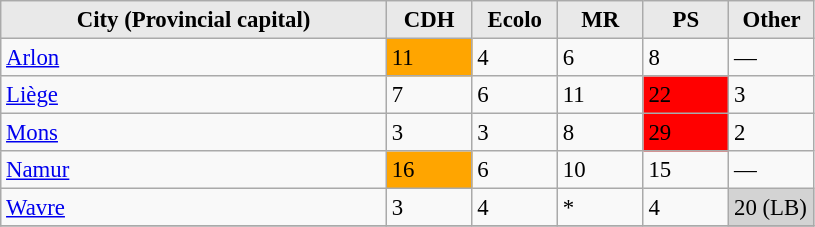<table class="wikitable" style="font-size:95%;">
<tr>
<th style="background-color:#E9E9E9; width:250px;">City (Provincial capital)</th>
<th style="background-color:#E9E9E9; width:50px;">CDH</th>
<th style="background-color:#E9E9E9; width:50px;">Ecolo</th>
<th style="background-color:#E9E9E9; width:50px;">MR</th>
<th style="background-color:#E9E9E9; width:50px;">PS</th>
<th style="background-color:#E9E9E9; width:50px;">Other</th>
</tr>
<tr>
<td><a href='#'>Arlon</a></td>
<td bgcolor="orange">11</td>
<td>4</td>
<td>6</td>
<td>8</td>
<td>—</td>
</tr>
<tr>
<td><a href='#'>Liège</a></td>
<td>7</td>
<td>6</td>
<td>11</td>
<td bgcolor="red">22</td>
<td>3</td>
</tr>
<tr>
<td><a href='#'>Mons</a></td>
<td>3</td>
<td>3</td>
<td>8</td>
<td bgcolor="red">29</td>
<td>2</td>
</tr>
<tr>
<td><a href='#'>Namur</a></td>
<td bgcolor="orange">16</td>
<td>6</td>
<td>10</td>
<td>15</td>
<td>—</td>
</tr>
<tr>
<td><a href='#'>Wavre</a></td>
<td>3</td>
<td>4</td>
<td>*</td>
<td>4</td>
<td bgcolor="lightgrey">20 (LB)</td>
</tr>
<tr>
</tr>
</table>
